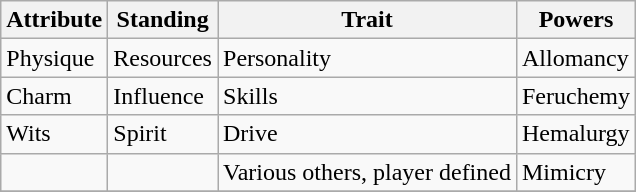<table class="wikitable">
<tr>
<th>Attribute</th>
<th>Standing</th>
<th>Trait</th>
<th>Powers</th>
</tr>
<tr>
<td>Physique</td>
<td>Resources</td>
<td>Personality</td>
<td>Allomancy</td>
</tr>
<tr>
<td>Charm</td>
<td>Influence</td>
<td>Skills</td>
<td>Feruchemy</td>
</tr>
<tr>
<td>Wits</td>
<td>Spirit</td>
<td>Drive</td>
<td>Hemalurgy</td>
</tr>
<tr>
<td></td>
<td></td>
<td>Various others, player defined</td>
<td>Mimicry</td>
</tr>
<tr>
</tr>
</table>
